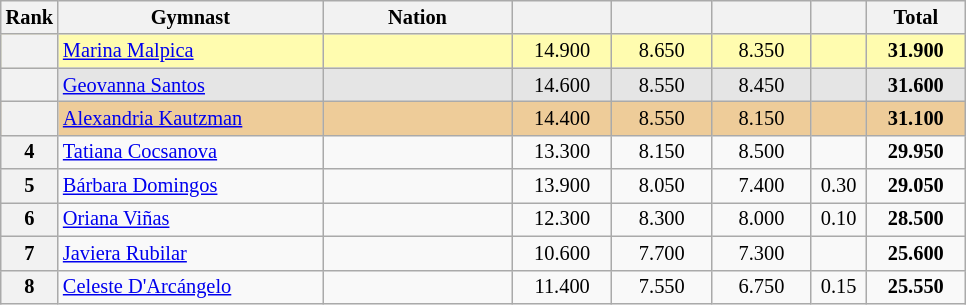<table class="wikitable sortable" style="text-align:center; font-size:85%">
<tr>
<th scope="col" style="width:20px;">Rank</th>
<th scope="col" style="width:170px;">Gymnast</th>
<th scope="col" style="width:120px;">Nation</th>
<th scope="col" style="width:60px;"></th>
<th scope="col" style="width:60px;"></th>
<th scope="col" style="width:60px;"></th>
<th scope="col" style="width:30px;"></th>
<th scope="col" style="width:60px;">Total</th>
</tr>
<tr bgcolor="fffcaf">
<th scope="row"></th>
<td align="left"><a href='#'>Marina Malpica</a></td>
<td style="text-align:left;"></td>
<td>14.900</td>
<td>8.650</td>
<td>8.350</td>
<td></td>
<td><strong>31.900</strong></td>
</tr>
<tr bgcolor="e5e5e5">
<th scope="row"></th>
<td align="left"><a href='#'>Geovanna Santos</a></td>
<td style="text-align:left;"></td>
<td>14.600</td>
<td>8.550</td>
<td>8.450</td>
<td></td>
<td><strong>31.600</strong></td>
</tr>
<tr bgcolor="eecc99">
<th scope="row"></th>
<td align="left"><a href='#'>Alexandria Kautzman</a></td>
<td style="text-align:left;"></td>
<td>14.400</td>
<td>8.550</td>
<td>8.150</td>
<td></td>
<td><strong>31.100</strong></td>
</tr>
<tr>
<th scope="row">4</th>
<td align="left"><a href='#'>Tatiana Cocsanova</a></td>
<td style="text-align:left;"></td>
<td>13.300</td>
<td>8.150</td>
<td>8.500</td>
<td></td>
<td><strong>29.950</strong></td>
</tr>
<tr>
<th scope="row">5</th>
<td align="left"><a href='#'>Bárbara Domingos</a></td>
<td style="text-align:left;"></td>
<td>13.900</td>
<td>8.050</td>
<td>7.400</td>
<td>0.30</td>
<td><strong>29.050</strong></td>
</tr>
<tr>
<th scope="row">6</th>
<td align="left"><a href='#'>Oriana Viñas</a></td>
<td style="text-align:left;"></td>
<td>12.300</td>
<td>8.300</td>
<td>8.000</td>
<td>0.10</td>
<td><strong>28.500</strong></td>
</tr>
<tr>
<th scope="row">7</th>
<td align="left"><a href='#'>Javiera Rubilar</a></td>
<td style="text-align:left;"></td>
<td>10.600</td>
<td>7.700</td>
<td>7.300</td>
<td></td>
<td><strong>25.600</strong></td>
</tr>
<tr>
<th scope="row">8</th>
<td align="left"><a href='#'>Celeste D'Arcángelo</a></td>
<td style="text-align:left;"></td>
<td>11.400</td>
<td>7.550</td>
<td>6.750</td>
<td>0.15</td>
<td><strong>25.550</strong></td>
</tr>
</table>
